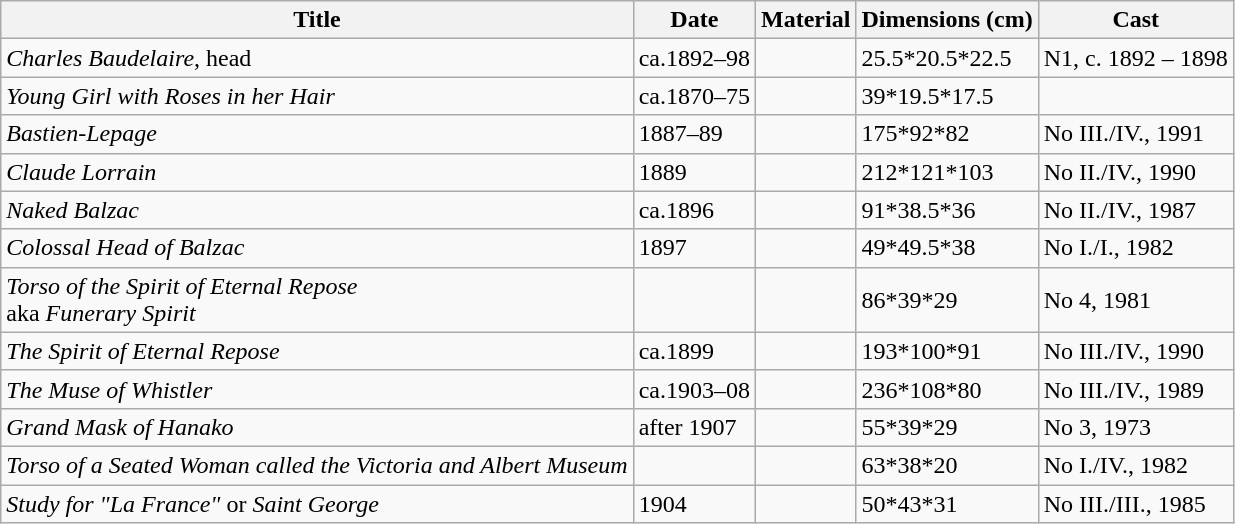<table class="wikitable">
<tr>
<th>Title</th>
<th>Date</th>
<th>Material</th>
<th>Dimensions (cm)</th>
<th>Cast</th>
</tr>
<tr>
<td><em>Charles Baudelaire</em>, head</td>
<td>ca.1892–98</td>
<td><br></td>
<td>25.5*20.5*22.5</td>
<td>N1, c. 1892 – 1898</td>
</tr>
<tr>
<td><em>Young Girl with Roses in her Hair</em></td>
<td>ca.1870–75</td>
<td><br></td>
<td>39*19.5*17.5</td>
<td></td>
</tr>
<tr>
<td><em>Bastien-Lepage</em></td>
<td>1887–89</td>
<td><br></td>
<td>175*92*82</td>
<td>No III./IV., 1991</td>
</tr>
<tr>
<td><em>Claude Lorrain</em></td>
<td>1889</td>
<td><br></td>
<td>212*121*103</td>
<td>No II./IV., 1990</td>
</tr>
<tr>
<td><em>Naked Balzac</em></td>
<td>ca.1896</td>
<td><br></td>
<td>91*38.5*36</td>
<td>No II./IV., 1987</td>
</tr>
<tr>
<td><em>Colossal Head of Balzac</em></td>
<td>1897</td>
<td><br></td>
<td>49*49.5*38</td>
<td>No  I./I., 1982</td>
</tr>
<tr>
<td><em>Torso of the Spirit of Eternal Repose</em><br>aka <em>Funerary Spirit</em></td>
<td></td>
<td><br></td>
<td>86*39*29</td>
<td>No 4, 1981</td>
</tr>
<tr>
<td><em>The Spirit of Eternal Repose</em></td>
<td>ca.1899</td>
<td><br></td>
<td>193*100*91</td>
<td>No III./IV., 1990</td>
</tr>
<tr>
<td><em>The Muse of Whistler</em></td>
<td>ca.1903–08</td>
<td><br></td>
<td>236*108*80</td>
<td>No III./IV., 1989</td>
</tr>
<tr>
<td><em>Grand Mask of Hanako</em></td>
<td>after 1907</td>
<td><br></td>
<td>55*39*29</td>
<td>No 3, 1973</td>
</tr>
<tr>
<td><em>Torso of a Seated Woman called the Victoria and Albert Museum</em></td>
<td></td>
<td><br></td>
<td>63*38*20</td>
<td>No I./IV., 1982</td>
</tr>
<tr>
<td><em>Study for "La France"</em> or <em>Saint George</em></td>
<td>1904</td>
<td><br></td>
<td>50*43*31</td>
<td>No III./III., 1985</td>
</tr>
</table>
